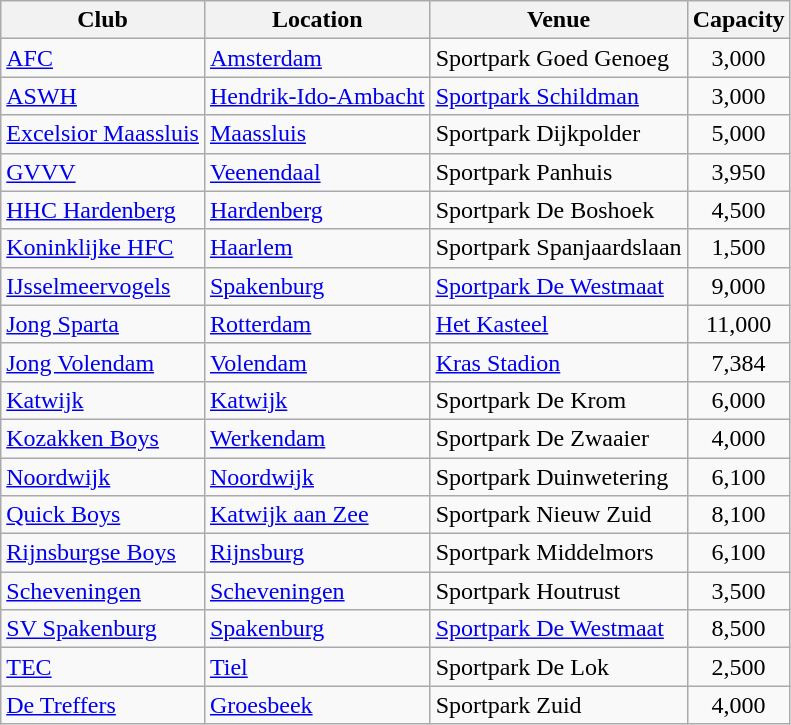<table class="wikitable sortable">
<tr>
<th>Club</th>
<th>Location</th>
<th>Venue</th>
<th>Capacity</th>
</tr>
<tr>
<td><a href='#'>AFC</a></td>
<td><a href='#'>Amsterdam</a></td>
<td>Sportpark Goed Genoeg</td>
<td style="text-align: center;">3,000</td>
</tr>
<tr>
<td><a href='#'>ASWH</a></td>
<td><a href='#'>Hendrik-Ido-Ambacht</a></td>
<td><a href='#'>Sportpark Schildman</a></td>
<td style="text-align: center;">3,000</td>
</tr>
<tr>
<td><a href='#'>Excelsior Maassluis</a></td>
<td><a href='#'>Maassluis</a></td>
<td>Sportpark Dijkpolder</td>
<td style="text-align: center;">5,000</td>
</tr>
<tr>
<td><a href='#'>GVVV</a></td>
<td><a href='#'>Veenendaal</a></td>
<td>Sportpark Panhuis</td>
<td style="text-align: center;">3,950</td>
</tr>
<tr>
<td><a href='#'>HHC Hardenberg</a></td>
<td><a href='#'>Hardenberg</a></td>
<td>Sportpark De Boshoek</td>
<td style="text-align: center;">4,500</td>
</tr>
<tr>
<td><a href='#'>Koninklijke HFC</a></td>
<td><a href='#'>Haarlem</a></td>
<td>Sportpark Spanjaardslaan</td>
<td style="text-align: center;">1,500</td>
</tr>
<tr>
<td><a href='#'>IJsselmeervogels</a></td>
<td><a href='#'>Spakenburg</a></td>
<td><a href='#'>Sportpark De Westmaat</a></td>
<td style="text-align: center;">9,000</td>
</tr>
<tr>
<td><a href='#'>Jong Sparta</a></td>
<td><a href='#'>Rotterdam</a></td>
<td><a href='#'>Het Kasteel</a></td>
<td style="text-align: center;">11,000</td>
</tr>
<tr>
<td><a href='#'>Jong Volendam</a></td>
<td><a href='#'>Volendam</a></td>
<td><a href='#'>Kras Stadion</a></td>
<td style="text-align:center;">7,384</td>
</tr>
<tr>
<td><a href='#'>Katwijk</a></td>
<td><a href='#'>Katwijk</a></td>
<td>Sportpark De Krom</td>
<td style="text-align: center;">6,000</td>
</tr>
<tr>
<td><a href='#'>Kozakken Boys</a></td>
<td><a href='#'>Werkendam</a></td>
<td>Sportpark De Zwaaier</td>
<td style="text-align: center;">4,000</td>
</tr>
<tr>
<td><a href='#'>Noordwijk</a></td>
<td><a href='#'>Noordwijk</a></td>
<td>Sportpark Duinwetering</td>
<td style="text-align: center;">6,100</td>
</tr>
<tr>
<td><a href='#'>Quick Boys</a></td>
<td><a href='#'>Katwijk aan Zee</a></td>
<td>Sportpark Nieuw Zuid</td>
<td style="text-align: center;">8,100</td>
</tr>
<tr>
<td><a href='#'>Rijnsburgse Boys</a></td>
<td><a href='#'>Rijnsburg</a></td>
<td>Sportpark Middelmors</td>
<td style="text-align: center;">6,100</td>
</tr>
<tr>
<td><a href='#'>Scheveningen</a></td>
<td><a href='#'>Scheveningen</a></td>
<td>Sportpark Houtrust</td>
<td style="text-align: center;">3,500</td>
</tr>
<tr>
<td><a href='#'>SV Spakenburg</a></td>
<td><a href='#'>Spakenburg</a></td>
<td><a href='#'>Sportpark De Westmaat</a></td>
<td style="text-align: center;">8,500</td>
</tr>
<tr>
<td><a href='#'>TEC</a></td>
<td><a href='#'>Tiel</a></td>
<td>Sportpark De Lok</td>
<td style="text-align:center;">2,500</td>
</tr>
<tr>
<td><a href='#'>De Treffers</a></td>
<td><a href='#'>Groesbeek</a></td>
<td>Sportpark Zuid</td>
<td style="text-align: center;">4,000</td>
</tr>
</table>
